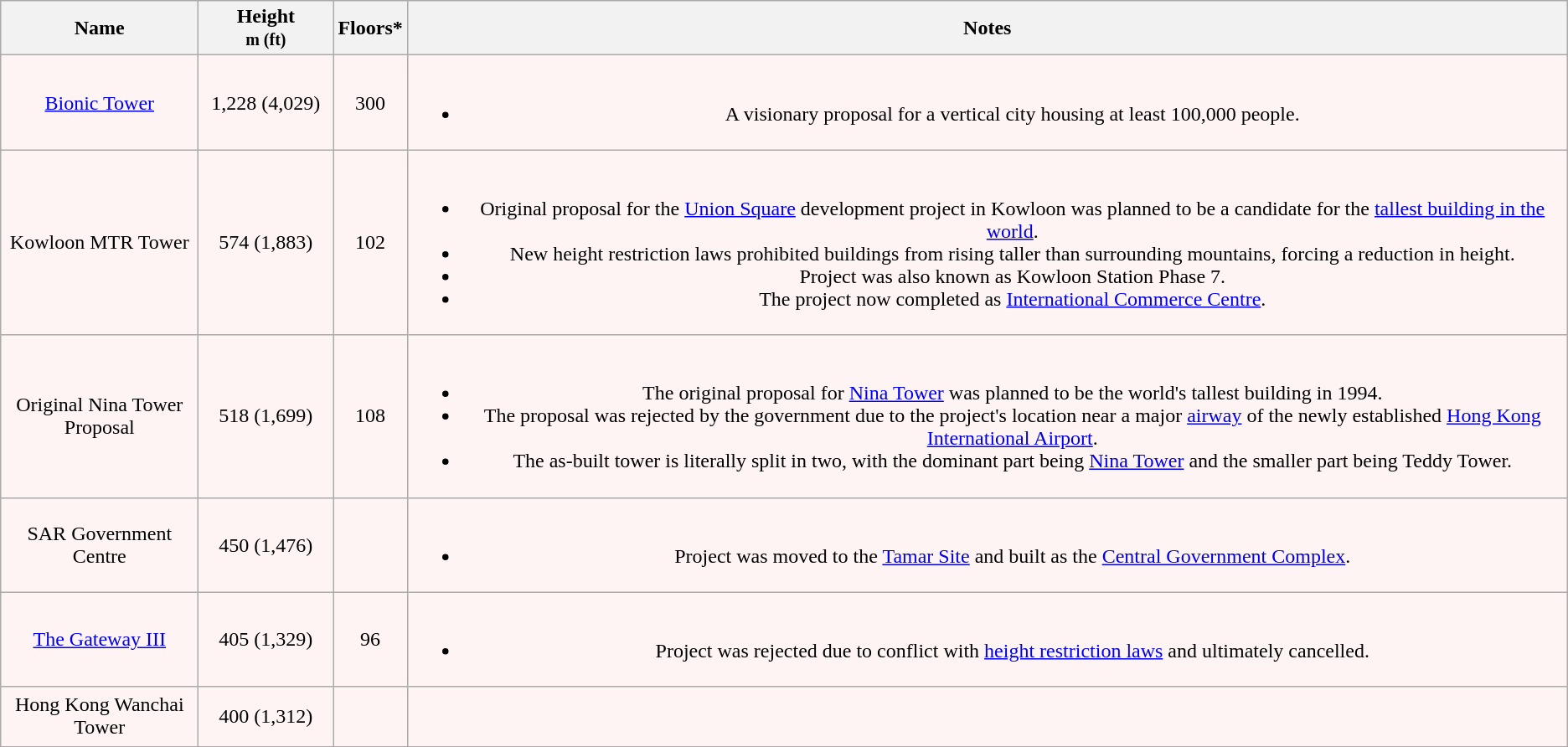<table class="wikitable sortable" style="text-align: center; background:#fef4f4">
<tr>
<th style="width:150px;">Name</th>
<th style="width:100px;">Height<br><small>m (ft) </small></th>
<th style="width:50px;">Floors*</th>
<th class="unsortable">Notes</th>
</tr>
<tr>
<td style="height:40px;"><a href='#'>Bionic Tower</a></td>
<td>1,228 (4,029)</td>
<td>300</td>
<td><br><ul><li>A visionary proposal for a vertical city housing at least 100,000 people.</li></ul></td>
</tr>
<tr>
<td style="height:40px;">Kowloon MTR Tower</td>
<td>574 (1,883)</td>
<td>102</td>
<td><br><ul><li>Original proposal for the <a href='#'>Union Square</a> development project in Kowloon was planned to be a candidate for the <a href='#'>tallest building in the world</a>.</li><li>New height restriction laws prohibited buildings from rising taller than surrounding mountains, forcing a reduction in height.</li><li>Project was also known as Kowloon Station Phase 7.</li><li>The project now completed as <a href='#'>International Commerce Centre</a>.</li></ul></td>
</tr>
<tr>
<td style="height:50px;">Original Nina Tower Proposal</td>
<td>518 (1,699)</td>
<td>108</td>
<td><br><ul><li>The original proposal for <a href='#'>Nina Tower</a> was planned to be the world's tallest building in 1994.</li><li>The proposal was rejected by the government due to the project's location near a major <a href='#'>airway</a> of the newly established <a href='#'>Hong Kong International Airport</a>.</li><li>The as-built tower is literally split in two, with the dominant part being <a href='#'>Nina Tower</a> and the smaller part being Teddy Tower.</li></ul></td>
</tr>
<tr>
<td style="height:40px;">SAR Government Centre</td>
<td>450 (1,476)</td>
<td></td>
<td><br><ul><li>Project was moved to the <a href='#'>Tamar Site</a> and built as the <a href='#'>Central Government Complex</a>.</li></ul></td>
</tr>
<tr>
<td style="height:40px;"><a href='#'>The Gateway III</a></td>
<td>405 (1,329)</td>
<td>96</td>
<td><br><ul><li>Project was rejected due to conflict with <a href='#'>height restriction laws</a> and ultimately cancelled.</li></ul></td>
</tr>
<tr>
<td style="height:40px;">Hong Kong Wanchai Tower</td>
<td>400 (1,312)</td>
<td></td>
<td></td>
</tr>
<tr>
</tr>
</table>
